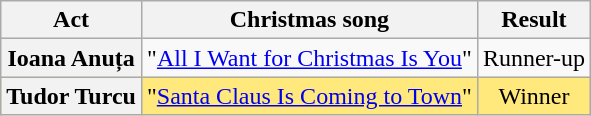<table class="wikitable plainrowheaders" style="text-align:center;">
<tr>
<th scope="col">Act</th>
<th scope="col">Christmas song</th>
<th scope="col">Result</th>
</tr>
<tr>
<th scope="row">Ioana Anuța</th>
<td>"<a href='#'>All I Want for Christmas Is You</a>"</td>
<td>Runner-up</td>
</tr>
<tr style="background:#ffe87c;">
<th scope="row">Tudor Turcu</th>
<td>"<a href='#'>Santa Claus Is Coming to Town</a>"</td>
<td>Winner</td>
</tr>
</table>
